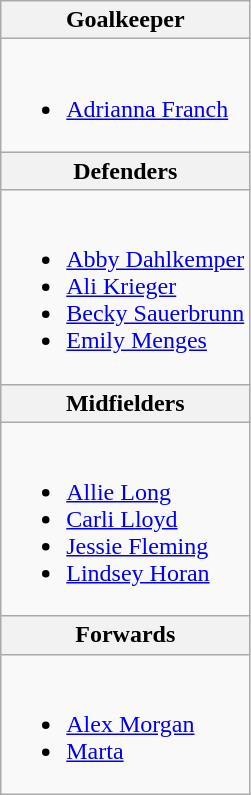<table class="wikitable">
<tr>
<th>Goalkeeper</th>
</tr>
<tr>
<td><br><ul><li> <a href='#'>Adrianna Franch</a></li></ul></td>
</tr>
<tr>
<th>Defenders</th>
</tr>
<tr>
<td><br><ul><li> <a href='#'>Abby Dahlkemper</a></li><li> <a href='#'>Ali Krieger</a></li><li> <a href='#'>Becky Sauerbrunn</a></li><li> <a href='#'>Emily Menges</a></li></ul></td>
</tr>
<tr>
<th>Midfielders</th>
</tr>
<tr>
<td><br><ul><li> <a href='#'>Allie Long</a></li><li> <a href='#'>Carli Lloyd</a></li><li> <a href='#'>Jessie Fleming</a></li><li> <a href='#'>Lindsey Horan</a></li></ul></td>
</tr>
<tr>
<th>Forwards</th>
</tr>
<tr>
<td><br><ul><li> <a href='#'>Alex Morgan</a></li><li> <a href='#'>Marta</a></li></ul></td>
</tr>
</table>
